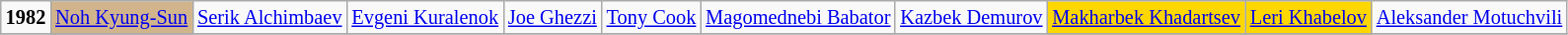<table class="wikitable sortable"  style="font-size: 85%">
<tr>
<td><strong>1982</strong></td>
<td bgcolor=#D2B48C> <a href='#'>Noh Kyung-Sun</a></td>
<td> <a href='#'>Serik Alchimbaev</a></td>
<td> <a href='#'>Evgeni Kuralenok</a></td>
<td> <a href='#'>Joe Ghezzi</a></td>
<td> <a href='#'>Tony Cook</a></td>
<td> <a href='#'>Magomednebi Babator</a></td>
<td> <a href='#'>Kazbek Demurov</a></td>
<td bgcolor="gold"> <a href='#'>Makharbek Khadartsev</a></td>
<td bgcolor="gold"> <a href='#'>Leri Khabelov</a></td>
<td> <a href='#'>Aleksander Motuchvili</a></td>
</tr>
<tr>
</tr>
</table>
